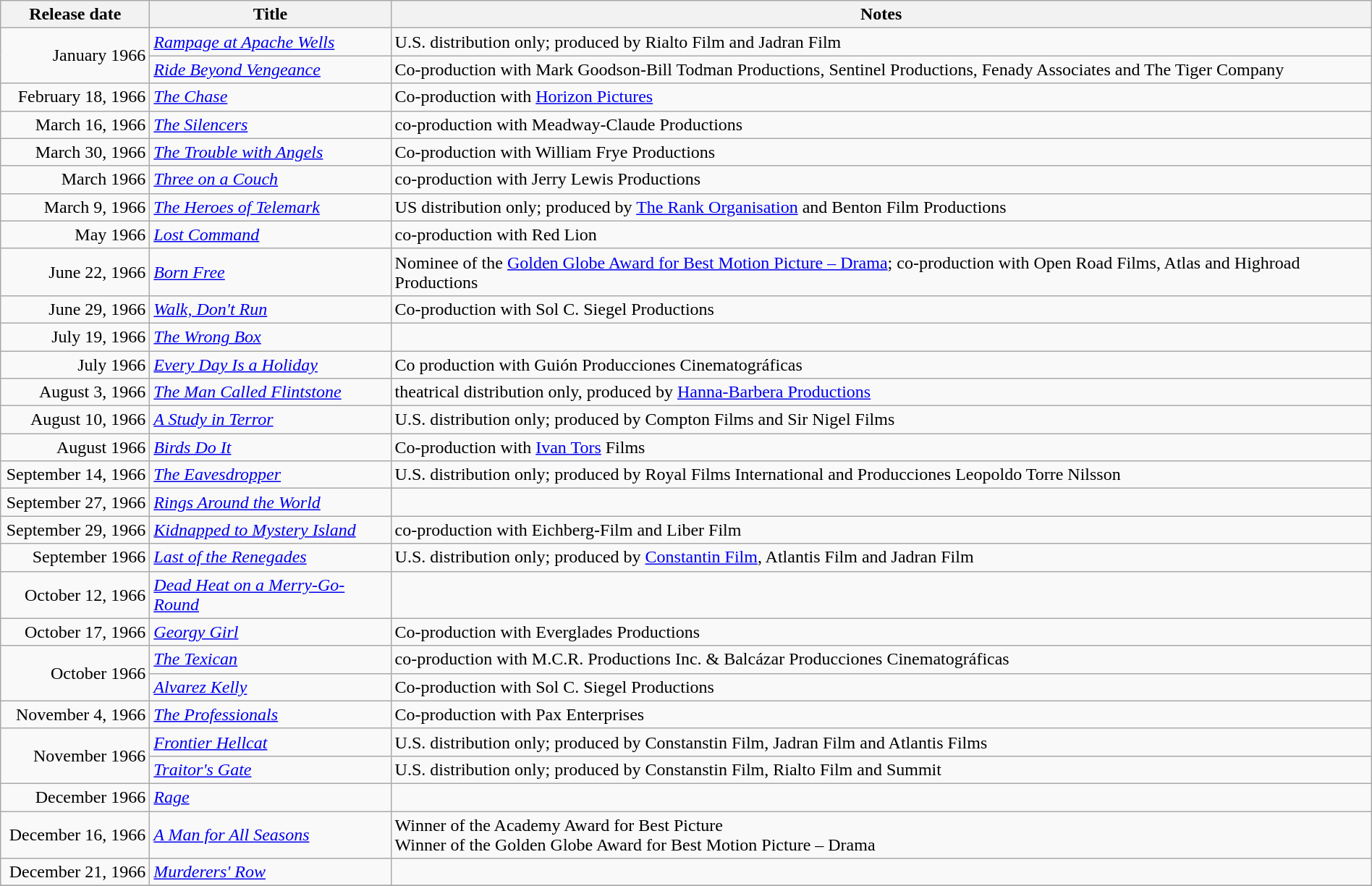<table class="wikitable sortable" style="width:100%;">
<tr>
<th scope="col" style="width:130px;">Release date</th>
<th>Title</th>
<th>Notes</th>
</tr>
<tr>
<td style="text-align:right;" rowspan="2">January 1966</td>
<td><em><a href='#'>Rampage at Apache Wells</a></em></td>
<td>U.S. distribution only; produced by Rialto Film and Jadran Film</td>
</tr>
<tr>
<td><em><a href='#'>Ride Beyond Vengeance</a></em></td>
<td>Co-production with Mark Goodson-Bill Todman Productions, Sentinel Productions, Fenady Associates and The Tiger Company</td>
</tr>
<tr>
<td style="text-align:right;">February 18, 1966</td>
<td><em><a href='#'>The Chase</a></em></td>
<td>Co-production with <a href='#'>Horizon Pictures</a></td>
</tr>
<tr>
<td style="text-align:right;">March 16, 1966</td>
<td><em><a href='#'>The Silencers</a></em></td>
<td>co-production with Meadway-Claude Productions</td>
</tr>
<tr>
<td style="text-align:right;">March 30, 1966</td>
<td><em><a href='#'>The Trouble with Angels</a></em></td>
<td>Co-production with William Frye Productions</td>
</tr>
<tr>
<td style="text-align:right;">March 1966</td>
<td><em><a href='#'>Three on a Couch</a></em></td>
<td>co-production with Jerry Lewis Productions</td>
</tr>
<tr>
<td style="text-align:right;">March 9, 1966</td>
<td><em><a href='#'>The Heroes of Telemark</a></em></td>
<td>US distribution only; produced by <a href='#'>The Rank Organisation</a> and Benton Film Productions</td>
</tr>
<tr>
<td style="text-align:right;">May 1966</td>
<td><em><a href='#'>Lost Command</a></em></td>
<td>co-production with Red Lion</td>
</tr>
<tr>
<td style="text-align:right;">June 22, 1966</td>
<td><em><a href='#'>Born Free</a></em></td>
<td>Nominee of the <a href='#'>Golden Globe Award for Best Motion Picture – Drama</a>; co-production with Open Road Films, Atlas and Highroad Productions</td>
</tr>
<tr>
<td style="text-align:right;">June 29, 1966</td>
<td><em><a href='#'>Walk, Don't Run</a></em></td>
<td>Co-production with Sol C. Siegel Productions</td>
</tr>
<tr>
<td style="text-align:right;">July 19, 1966</td>
<td><em><a href='#'>The Wrong Box</a></em></td>
<td></td>
</tr>
<tr>
<td style="text-align:right;">July 1966</td>
<td><em><a href='#'>Every Day Is a Holiday</a></em></td>
<td>Co production with Guión Producciones Cinematográficas</td>
</tr>
<tr>
<td style="text-align:right;">August 3, 1966</td>
<td><em><a href='#'>The Man Called Flintstone</a></em></td>
<td>theatrical distribution only, produced by <a href='#'>Hanna-Barbera Productions</a></td>
</tr>
<tr>
<td style="text-align:right;">August 10, 1966</td>
<td><em><a href='#'>A Study in Terror</a></em></td>
<td>U.S. distribution only; produced by Compton Films and Sir Nigel Films</td>
</tr>
<tr>
<td style="text-align:right;">August 1966</td>
<td><em><a href='#'>Birds Do It</a></em></td>
<td>Co-production with <a href='#'>Ivan Tors</a> Films</td>
</tr>
<tr>
<td style="text-align:right;">September 14, 1966</td>
<td><em><a href='#'>The Eavesdropper</a></em></td>
<td>U.S. distribution only; produced by Royal Films International and Producciones Leopoldo Torre Nilsson</td>
</tr>
<tr>
<td style="text-align:right;">September 27, 1966</td>
<td><em><a href='#'>Rings Around the World</a></em></td>
<td></td>
</tr>
<tr>
<td style="text-align:right;">September 29, 1966</td>
<td><em><a href='#'>Kidnapped to Mystery Island</a></em></td>
<td>co-production with Eichberg-Film and Liber Film</td>
</tr>
<tr>
<td style="text-align:right;">September 1966</td>
<td><em><a href='#'>Last of the Renegades</a></em></td>
<td>U.S. distribution only; produced by <a href='#'>Constantin Film</a>, Atlantis Film and Jadran Film</td>
</tr>
<tr>
<td style="text-align:right;">October 12, 1966</td>
<td><em><a href='#'>Dead Heat on a Merry-Go-Round</a></em></td>
<td></td>
</tr>
<tr>
<td style="text-align:right;">October 17, 1966</td>
<td><em><a href='#'>Georgy Girl</a></em></td>
<td>Co-production with Everglades Productions</td>
</tr>
<tr>
<td style="text-align:right;" rowspan="2">October 1966</td>
<td><em><a href='#'>The Texican</a></em></td>
<td>co-production with M.C.R. Productions Inc. & Balcázar Producciones Cinematográficas</td>
</tr>
<tr>
<td><em><a href='#'>Alvarez Kelly</a></em></td>
<td>Co-production with Sol C. Siegel Productions</td>
</tr>
<tr>
<td style="text-align:right;">November 4, 1966</td>
<td><em><a href='#'>The Professionals</a></em></td>
<td>Co-production with Pax Enterprises</td>
</tr>
<tr>
<td style="text-align:right;" rowspan="2">November 1966</td>
<td><em><a href='#'>Frontier Hellcat</a></em></td>
<td>U.S. distribution only; produced by Constanstin Film, Jadran Film and Atlantis Films</td>
</tr>
<tr>
<td><em><a href='#'>Traitor's Gate</a></em></td>
<td>U.S. distribution only; produced by Constanstin Film, Rialto Film and Summit</td>
</tr>
<tr>
<td style="text-align:right;">December 1966</td>
<td><em><a href='#'>Rage</a></em></td>
<td></td>
</tr>
<tr>
<td style="text-align:right;">December 16, 1966</td>
<td><em><a href='#'>A Man for All Seasons</a></em></td>
<td>Winner of the Academy Award for Best Picture<br>Winner of the Golden Globe Award for Best Motion Picture – Drama</td>
</tr>
<tr>
<td style="text-align:right;">December 21, 1966</td>
<td><em><a href='#'>Murderers' Row</a></em></td>
<td></td>
</tr>
<tr>
</tr>
</table>
